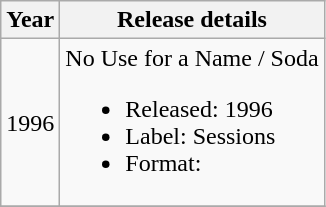<table class ="wikitable">
<tr>
<th>Year</th>
<th>Release details</th>
</tr>
<tr>
<td>1996</td>
<td>No Use for a Name / Soda<br><ul><li>Released: 1996</li><li>Label: Sessions</li><li>Format:</li></ul></td>
</tr>
<tr>
</tr>
</table>
